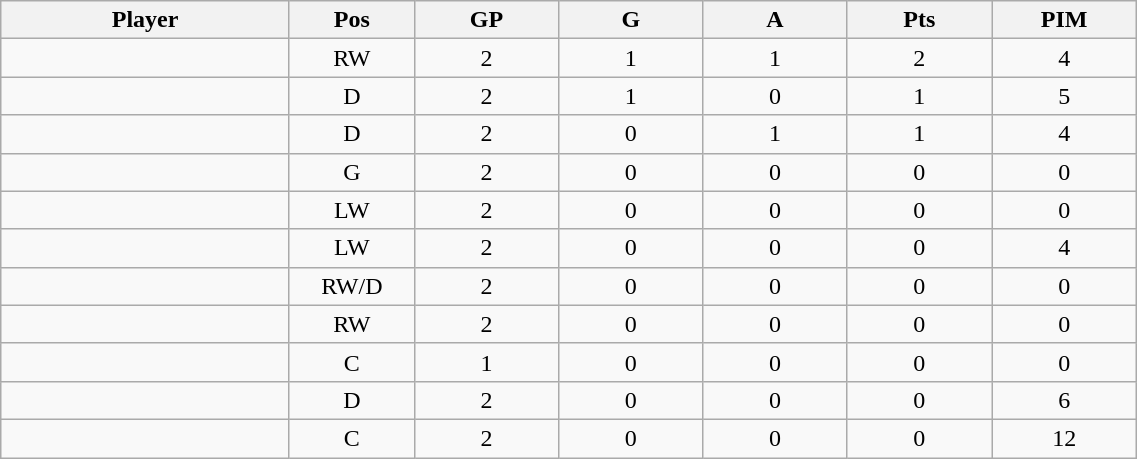<table class="wikitable sortable" width="60%">
<tr ALIGN="center">
<th bgcolor="#DDDDFF" width="10%">Player</th>
<th bgcolor="#DDDDFF" width="3%" title="Position">Pos</th>
<th bgcolor="#DDDDFF" width="5%" title="Games played">GP</th>
<th bgcolor="#DDDDFF" width="5%" title="Goals">G</th>
<th bgcolor="#DDDDFF" width="5%" title="Assists">A</th>
<th bgcolor="#DDDDFF" width="5%" title="Points">Pts</th>
<th bgcolor="#DDDDFF" width="5%" title="Penalties in Minutes">PIM</th>
</tr>
<tr align="center">
<td align="right"></td>
<td>RW</td>
<td>2</td>
<td>1</td>
<td>1</td>
<td>2</td>
<td>4</td>
</tr>
<tr align="center">
<td align="right"></td>
<td>D</td>
<td>2</td>
<td>1</td>
<td>0</td>
<td>1</td>
<td>5</td>
</tr>
<tr align="center">
<td align="right"></td>
<td>D</td>
<td>2</td>
<td>0</td>
<td>1</td>
<td>1</td>
<td>4</td>
</tr>
<tr align="center">
<td align="right"></td>
<td>G</td>
<td>2</td>
<td>0</td>
<td>0</td>
<td>0</td>
<td>0</td>
</tr>
<tr align="center">
<td align="right"></td>
<td>LW</td>
<td>2</td>
<td>0</td>
<td>0</td>
<td>0</td>
<td>0</td>
</tr>
<tr align="center">
<td align="right"></td>
<td>LW</td>
<td>2</td>
<td>0</td>
<td>0</td>
<td>0</td>
<td>4</td>
</tr>
<tr align="center">
<td align="right"></td>
<td>RW/D</td>
<td>2</td>
<td>0</td>
<td>0</td>
<td>0</td>
<td>0</td>
</tr>
<tr align="center">
<td align="right"></td>
<td>RW</td>
<td>2</td>
<td>0</td>
<td>0</td>
<td>0</td>
<td>0</td>
</tr>
<tr align="center">
<td align="right"></td>
<td>C</td>
<td>1</td>
<td>0</td>
<td>0</td>
<td>0</td>
<td>0</td>
</tr>
<tr align="center">
<td align="right"></td>
<td>D</td>
<td>2</td>
<td>0</td>
<td>0</td>
<td>0</td>
<td>6</td>
</tr>
<tr align="center">
<td align="right"></td>
<td>C</td>
<td>2</td>
<td>0</td>
<td>0</td>
<td>0</td>
<td>12</td>
</tr>
</table>
